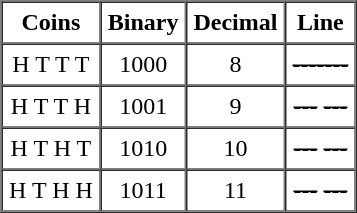<table style="text-align:center;display: inline-block;" border="1" cellpadding="4" cellspacing="0" borderwidth="1">
<tr ---->
<td><strong>Coins</strong></td>
<td><strong>Binary</strong></td>
<td><strong>Decimal</strong></td>
<td><strong>Line</strong></td>
</tr>
<tr ---->
<td>H T T T</td>
<td>1000</td>
<td>8<br><td><s><strong>-------</strong></s></td>
</tr>
<tr ---->
<td>H T T H</td>
<td>1001</td>
<td>9<br><td><s><strong>---</strong></s> <s><strong>---</strong></s></td>
</tr>
<tr ---->
<td>H T H T</td>
<td>1010</td>
<td>10<br><td><s><strong>---</strong></s> <s><strong>---</strong></s></td>
</tr>
<tr ---->
<td>H T H H</td>
<td>1011</td>
<td>11<br><td><s><strong>---</strong></s> <s><strong>---</strong></s></td>
</tr>
</table>
